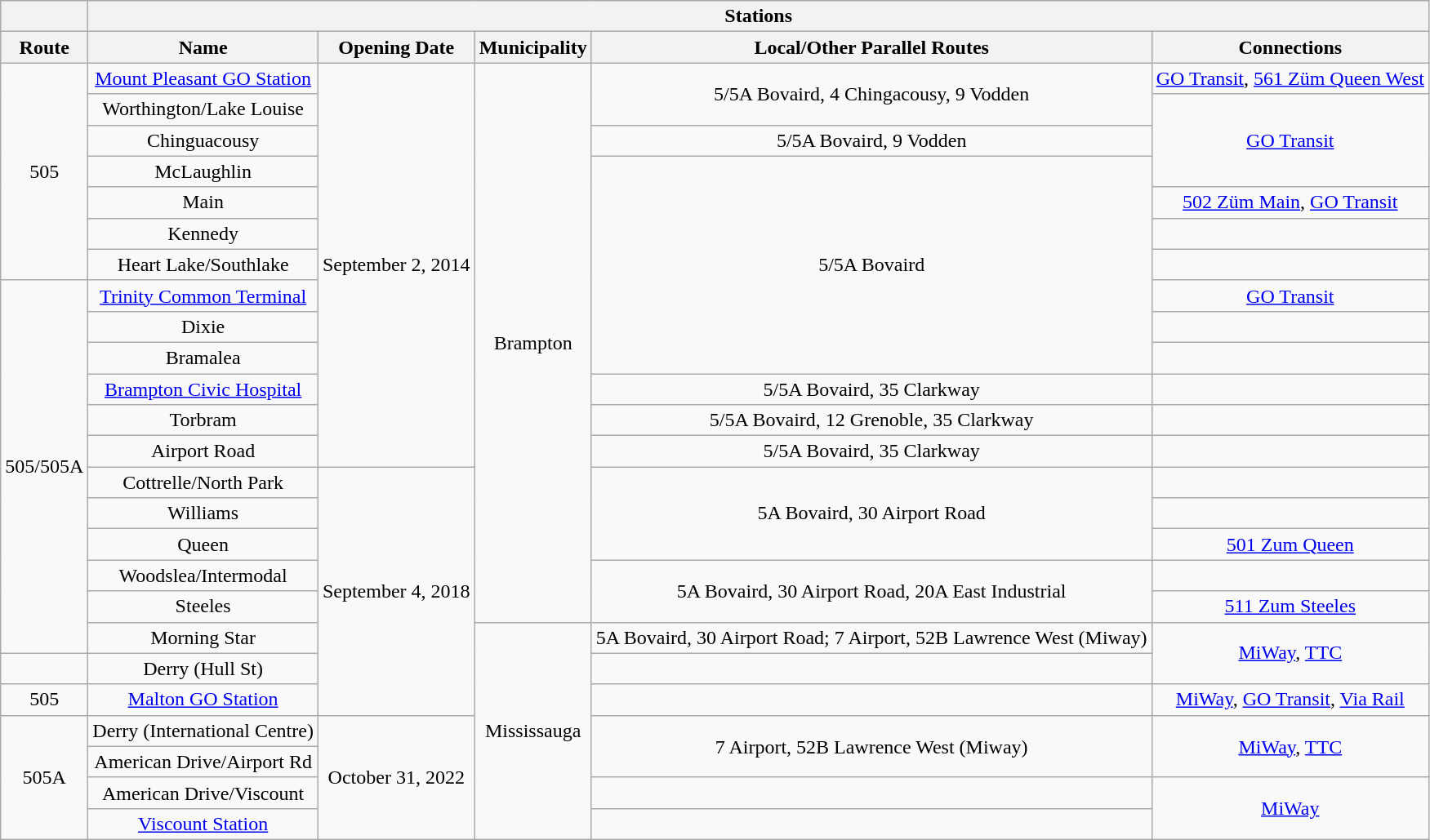<table class="wikitable" style="text-align:center">
<tr>
<th></th>
<th colspan="5">Stations </th>
</tr>
<tr>
<th>Route</th>
<th>Name</th>
<th>Opening Date</th>
<th>Municipality</th>
<th>Local/Other Parallel Routes</th>
<th>Connections</th>
</tr>
<tr>
<td rowspan="7">505</td>
<td><a href='#'>Mount Pleasant GO Station</a></td>
<td rowspan = 13>September 2, 2014</td>
<td rowspan = 18>Brampton</td>
<td rowspan="2">5/5A Bovaird, 4 Chingacousy, 9 Vodden</td>
<td><a href='#'>GO Transit</a>, <a href='#'>561 Züm Queen West</a></td>
</tr>
<tr>
<td>Worthington/Lake Louise</td>
<td rowspan="3"><a href='#'>GO Transit</a></td>
</tr>
<tr>
<td>Chinguacousy</td>
<td>5/5A Bovaird, 9 Vodden</td>
</tr>
<tr>
<td>McLaughlin</td>
<td rowspan="7">5/5A Bovaird</td>
</tr>
<tr>
<td>Main</td>
<td><a href='#'>502 Züm Main</a>, <a href='#'>GO Transit</a></td>
</tr>
<tr>
<td>Kennedy</td>
<td></td>
</tr>
<tr>
<td>Heart Lake/Southlake</td>
<td></td>
</tr>
<tr>
<td rowspan="12">505/505A</td>
<td><a href='#'>Trinity Common Terminal</a></td>
<td><a href='#'>GO Transit</a></td>
</tr>
<tr>
<td>Dixie</td>
<td></td>
</tr>
<tr>
<td>Bramalea</td>
<td></td>
</tr>
<tr>
<td><a href='#'>Brampton Civic Hospital</a></td>
<td>5/5A Bovaird, 35 Clarkway</td>
<td></td>
</tr>
<tr>
<td>Torbram</td>
<td>5/5A Bovaird, 12 Grenoble, 35 Clarkway</td>
<td></td>
</tr>
<tr>
<td>Airport Road</td>
<td>5/5A Bovaird, 35 Clarkway</td>
<td></td>
</tr>
<tr>
<td>Cottrelle/North Park</td>
<td rowspan="8">September 4, 2018</td>
<td rowspan="3">5A Bovaird, 30 Airport Road</td>
<td></td>
</tr>
<tr>
<td>Williams</td>
<td></td>
</tr>
<tr>
<td>Queen</td>
<td><a href='#'>501 Zum Queen</a></td>
</tr>
<tr>
<td>Woodslea/Intermodal</td>
<td rowspan="2">5A Bovaird, 30 Airport Road, 20A East Industrial</td>
<td></td>
</tr>
<tr>
<td>Steeles</td>
<td><a href='#'>511 Zum Steeles</a></td>
</tr>
<tr>
<td>Morning Star</td>
<td rowspan="7">Mississauga</td>
<td>5A Bovaird, 30 Airport Road; 7 Airport, 52B Lawrence West (Miway)</td>
<td rowspan="2"><a href='#'>MiWay</a>, <a href='#'>TTC</a></td>
</tr>
<tr>
<td></td>
<td>Derry (Hull St)</td>
<td></td>
</tr>
<tr>
<td>505</td>
<td><a href='#'>Malton GO Station</a></td>
<td></td>
<td><a href='#'>MiWay</a>, <a href='#'>GO Transit</a>, <a href='#'>Via Rail</a></td>
</tr>
<tr>
<td rowspan="4">505A</td>
<td>Derry (International Centre)</td>
<td rowspan="4">October 31, 2022</td>
<td rowspan="2">7 Airport, 52B Lawrence West (Miway)</td>
<td rowspan="2"><a href='#'>MiWay</a>, <a href='#'>TTC</a></td>
</tr>
<tr>
<td>American Drive/Airport Rd</td>
</tr>
<tr>
<td>American Drive/Viscount</td>
<td></td>
<td rowspan="2"><a href='#'>MiWay</a></td>
</tr>
<tr>
<td><a href='#'>Viscount Station</a></td>
<td></td>
</tr>
</table>
